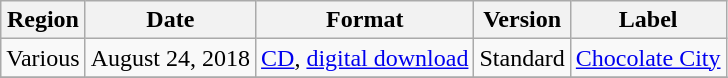<table class="wikitable sortable">
<tr>
<th>Region</th>
<th>Date</th>
<th>Format</th>
<th>Version</th>
<th>Label</th>
</tr>
<tr>
<td>Various</td>
<td>August 24, 2018</td>
<td><a href='#'>CD</a>, <a href='#'>digital download</a></td>
<td>Standard</td>
<td><a href='#'>Chocolate City</a></td>
</tr>
<tr>
</tr>
</table>
